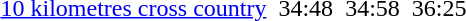<table>
<tr>
<td><a href='#'>10 kilometres cross country</a></td>
<td></td>
<td>34:48</td>
<td></td>
<td>34:58</td>
<td></td>
<td>36:25</td>
</tr>
</table>
